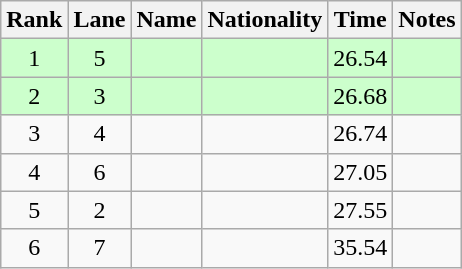<table class="wikitable sortable" style="text-align:center">
<tr>
<th>Rank</th>
<th>Lane</th>
<th>Name</th>
<th>Nationality</th>
<th>Time</th>
<th>Notes</th>
</tr>
<tr bgcolor=ccffcc>
<td>1</td>
<td>5</td>
<td align=left></td>
<td align=left></td>
<td>26.54</td>
<td><strong></strong></td>
</tr>
<tr bgcolor=ccffcc>
<td>2</td>
<td>3</td>
<td align=left></td>
<td align=left></td>
<td>26.68</td>
<td><strong></strong></td>
</tr>
<tr>
<td>3</td>
<td>4</td>
<td align=left></td>
<td align=left></td>
<td>26.74</td>
<td></td>
</tr>
<tr>
<td>4</td>
<td>6</td>
<td align=left></td>
<td align=left></td>
<td>27.05</td>
<td></td>
</tr>
<tr>
<td>5</td>
<td>2</td>
<td align=left></td>
<td align=left></td>
<td>27.55</td>
<td></td>
</tr>
<tr>
<td>6</td>
<td>7</td>
<td align=left></td>
<td align=left></td>
<td>35.54</td>
<td></td>
</tr>
</table>
